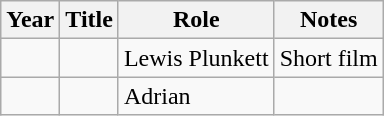<table class="wikitable plainrowheaders sortable">
<tr>
<th scope="col">Year</th>
<th scope="col">Title</th>
<th scope="col" class="unsortable">Role</th>
<th scope="col" class="unsortable">Notes</th>
</tr>
<tr>
<td></td>
<td scope="row"></td>
<td>Lewis Plunkett</td>
<td>Short film</td>
</tr>
<tr>
<td></td>
<td scope="row"></td>
<td>Adrian</td>
<td></td>
</tr>
</table>
